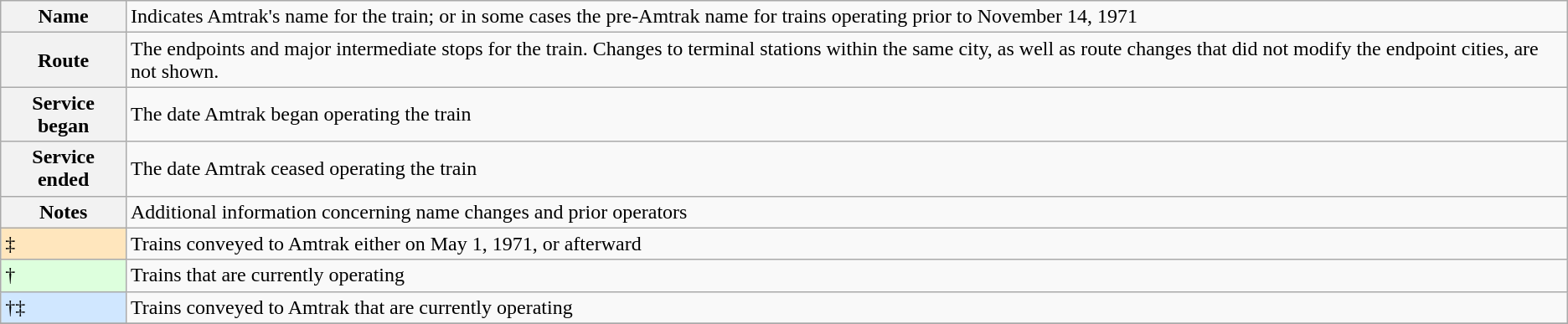<table class="wikitable" border="1">
<tr>
<th>Name</th>
<td>Indicates Amtrak's name for the train; or in some cases the pre-Amtrak name for trains operating prior to November 14, 1971</td>
</tr>
<tr>
<th>Route</th>
<td>The endpoints and major intermediate stops for the train. Changes to terminal stations within the same city, as well as route changes that did not modify the endpoint cities, are not shown.</td>
</tr>
<tr>
<th>Service began</th>
<td>The date Amtrak began operating the train</td>
</tr>
<tr>
<th>Service ended</th>
<td>The date Amtrak ceased operating the train</td>
</tr>
<tr>
<th>Notes</th>
<td>Additional information concerning name changes and prior operators</td>
</tr>
<tr>
<td style="background-color:#FFE6BD">‡</td>
<td>Trains conveyed to Amtrak either on May 1, 1971, or afterward</td>
</tr>
<tr>
<td style="background-color:#ddffdd">†</td>
<td>Trains that are currently operating</td>
</tr>
<tr>
<td style="background-color:#d0e7ff">†‡</td>
<td>Trains conveyed to Amtrak that are currently operating</td>
</tr>
<tr>
</tr>
</table>
